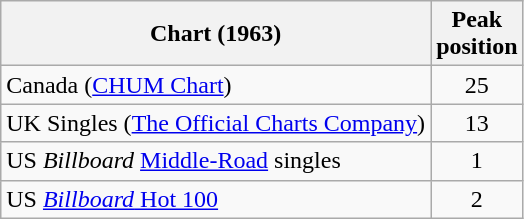<table class="wikitable sortable">
<tr>
<th>Chart (1963)</th>
<th>Peak<br>position</th>
</tr>
<tr>
<td>Canada (<a href='#'>CHUM Chart</a>)</td>
<td align="center">25</td>
</tr>
<tr>
<td>UK Singles (<a href='#'>The Official Charts Company</a>)</td>
<td align="center">13</td>
</tr>
<tr>
<td align="left">US <em>Billboard</em> <a href='#'>Middle-Road</a> singles</td>
<td align="center">1</td>
</tr>
<tr>
<td align="left">US <a href='#'><em>Billboard</em> Hot 100</a></td>
<td align="center">2</td>
</tr>
</table>
